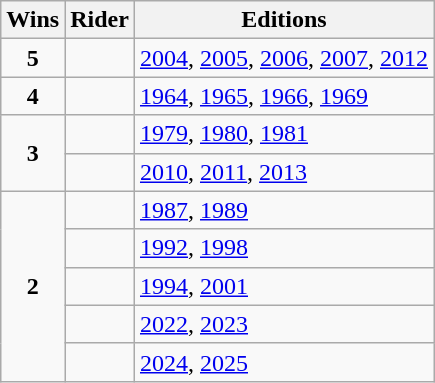<table class="wikitable">
<tr>
<th>Wins</th>
<th>Rider</th>
<th>Editions</th>
</tr>
<tr>
<td align=center><strong>5</strong></td>
<td></td>
<td><a href='#'>2004</a>, <a href='#'>2005</a>, <a href='#'>2006</a>, <a href='#'>2007</a>, <a href='#'>2012</a></td>
</tr>
<tr>
<td align=center><strong>4</strong></td>
<td></td>
<td><a href='#'>1964</a>, <a href='#'>1965</a>, <a href='#'>1966</a>, <a href='#'>1969</a></td>
</tr>
<tr>
<td align=center rowspan= 2><strong>3</strong></td>
<td></td>
<td><a href='#'>1979</a>, <a href='#'>1980</a>, <a href='#'>1981</a></td>
</tr>
<tr>
<td></td>
<td><a href='#'>2010</a>, <a href='#'>2011</a>, <a href='#'>2013</a></td>
</tr>
<tr>
<td align=center rowspan= 5><strong>2</strong></td>
<td></td>
<td><a href='#'>1987</a>, <a href='#'>1989</a></td>
</tr>
<tr>
<td></td>
<td><a href='#'>1992</a>, <a href='#'>1998</a></td>
</tr>
<tr>
<td></td>
<td><a href='#'>1994</a>, <a href='#'>2001</a></td>
</tr>
<tr>
<td></td>
<td><a href='#'>2022</a>, <a href='#'>2023</a></td>
</tr>
<tr>
<td></td>
<td><a href='#'>2024</a>, <a href='#'>2025</a></td>
</tr>
</table>
